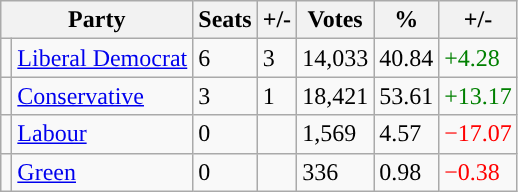<table class="wikitable">
<tr>
<th colspan="2">Party</th>
<th>Seats</th>
<th>+/-</th>
<th>Votes</th>
<th>%</th>
<th>+/-</th>
</tr>
<tr>
<td style="background-color: "></td>
<td><a href='#'>Liberal Democrat</a></td>
<td>6</td>
<td> 3</td>
<td>14,033</td>
<td>40.84</td>
<td style="color:green">+4.28</td>
</tr>
<tr>
<td style="background-color: "></td>
<td><a href='#'>Conservative</a></td>
<td>3</td>
<td> 1</td>
<td>18,421</td>
<td>53.61</td>
<td style="color:green">+13.17</td>
</tr>
<tr>
<td style="background-color: "></td>
<td><a href='#'>Labour</a></td>
<td>0</td>
<td></td>
<td>1,569</td>
<td>4.57</td>
<td style="color:red">−17.07</td>
</tr>
<tr>
<td style="background-color: "></td>
<td><a href='#'>Green</a></td>
<td>0</td>
<td></td>
<td>336</td>
<td>0.98</td>
<td style="color:red">−0.38</td>
</tr>
</table>
